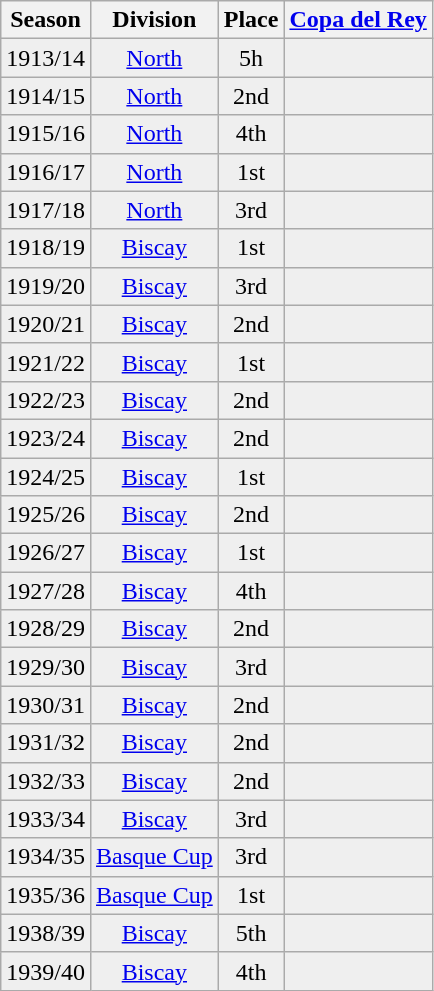<table class="wikitable" style="text-align: center;">
<tr>
<th>Season</th>
<th>Division</th>
<th>Place</th>
<th><a href='#'>Copa del Rey</a></th>
</tr>
<tr>
<td style="background:#efefef;">1913/14</td>
<td style="background:#efefef;"><a href='#'>North</a></td>
<td style="background:#efefef;">5h</td>
<th style="background:#efefef;"></th>
</tr>
<tr>
<td style="background:#efefef;">1914/15</td>
<td style="background:#efefef;"><a href='#'>North</a></td>
<td style="background:#efefef;">2nd</td>
<th style="background:#efefef;"></th>
</tr>
<tr>
<td style="background:#efefef;">1915/16</td>
<td style="background:#efefef;"><a href='#'>North</a></td>
<td style="background:#efefef;">4th</td>
<th style="background:#efefef;"></th>
</tr>
<tr>
<td style="background:#efefef;">1916/17</td>
<td style="background:#efefef;"><a href='#'>North</a></td>
<td style="background:#efefef;">1st</td>
<th style="background:#efefef;"></th>
</tr>
<tr>
<td style="background:#efefef;">1917/18</td>
<td style="background:#efefef;"><a href='#'>North</a></td>
<td style="background:#efefef;">3rd</td>
<th style="background:#efefef;"></th>
</tr>
<tr>
<td style="background:#efefef;">1918/19</td>
<td style="background:#efefef;"><a href='#'>Biscay</a></td>
<td style="background:#efefef;">1st</td>
<th style="background:#efefef;"></th>
</tr>
<tr>
<td style="background:#efefef;">1919/20</td>
<td style="background:#efefef;"><a href='#'>Biscay</a></td>
<td style="background:#efefef;">3rd</td>
<th style="background:#efefef;"></th>
</tr>
<tr>
<td style="background:#efefef;">1920/21</td>
<td style="background:#efefef;"><a href='#'>Biscay</a></td>
<td style="background:#efefef;">2nd</td>
<th style="background:#efefef;"></th>
</tr>
<tr>
<td style="background:#efefef;">1921/22</td>
<td style="background:#efefef;"><a href='#'>Biscay</a></td>
<td style="background:#efefef;">1st</td>
<th style="background:#efefef;"></th>
</tr>
<tr>
<td style="background:#efefef;">1922/23</td>
<td style="background:#efefef;"><a href='#'>Biscay</a></td>
<td style="background:#efefef;">2nd</td>
<th style="background:#efefef;"></th>
</tr>
<tr>
<td style="background:#efefef;">1923/24</td>
<td style="background:#efefef;"><a href='#'>Biscay</a></td>
<td style="background:#efefef;">2nd</td>
<th style="background:#efefef;"></th>
</tr>
<tr>
<td style="background:#efefef;">1924/25</td>
<td style="background:#efefef;"><a href='#'>Biscay</a></td>
<td style="background:#efefef;">1st</td>
<th style="background:#efefef;"></th>
</tr>
<tr>
<td style="background:#efefef;">1925/26</td>
<td style="background:#efefef;"><a href='#'>Biscay</a></td>
<td style="background:#efefef;">2nd</td>
<th style="background:#efefef;"></th>
</tr>
<tr>
<td style="background:#efefef;">1926/27</td>
<td style="background:#efefef;"><a href='#'>Biscay</a></td>
<td style="background:#efefef;">1st</td>
<th style="background:#efefef;"></th>
</tr>
<tr>
<td style="background:#efefef;">1927/28</td>
<td style="background:#efefef;"><a href='#'>Biscay</a></td>
<td style="background:#efefef;">4th</td>
<th style="background:#efefef;"></th>
</tr>
<tr>
<td style="background:#efefef;">1928/29</td>
<td style="background:#efefef;"><a href='#'>Biscay</a></td>
<td style="background:#efefef;">2nd</td>
<th style="background:#efefef;"></th>
</tr>
<tr>
<td style="background:#efefef;">1929/30</td>
<td style="background:#efefef;"><a href='#'>Biscay</a></td>
<td style="background:#efefef;">3rd</td>
<th style="background:#efefef;"></th>
</tr>
<tr>
<td style="background:#efefef;">1930/31</td>
<td style="background:#efefef;"><a href='#'>Biscay</a></td>
<td style="background:#efefef;">2nd</td>
<th style="background:#efefef;"></th>
</tr>
<tr>
<td style="background:#efefef;">1931/32</td>
<td style="background:#efefef;"><a href='#'>Biscay</a></td>
<td style="background:#efefef;">2nd</td>
<th style="background:#efefef;"></th>
</tr>
<tr>
<td style="background:#efefef;">1932/33</td>
<td style="background:#efefef;"><a href='#'>Biscay</a></td>
<td style="background:#efefef;">2nd</td>
<th style="background:#efefef;"></th>
</tr>
<tr>
<td style="background:#efefef;">1933/34</td>
<td style="background:#efefef;"><a href='#'>Biscay</a></td>
<td style="background:#efefef;">3rd</td>
<th style="background:#efefef;"></th>
</tr>
<tr>
<td style="background:#efefef;">1934/35</td>
<td style="background:#efefef;"><a href='#'>Basque Cup</a></td>
<td style="background:#efefef;">3rd</td>
<th style="background:#efefef;"></th>
</tr>
<tr>
<td style="background:#efefef;">1935/36</td>
<td style="background:#efefef;"><a href='#'>Basque Cup</a></td>
<td style="background:#efefef;">1st</td>
<th style="background:#efefef;"></th>
</tr>
<tr>
<td style="background:#efefef;">1938/39</td>
<td style="background:#efefef;"><a href='#'>Biscay</a></td>
<td style="background:#efefef;">5th</td>
<th style="background:#efefef;"></th>
</tr>
<tr>
<td style="background:#efefef;">1939/40</td>
<td style="background:#efefef;"><a href='#'>Biscay</a></td>
<td style="background:#efefef;">4th</td>
<th style="background:#efefef;"></th>
</tr>
</table>
